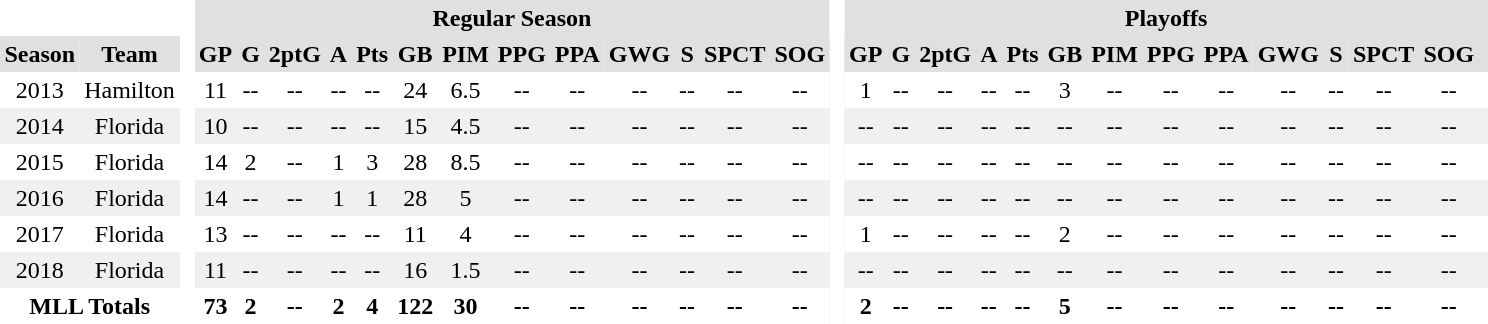<table BORDER="0" CELLPADDING="3" CELLSPACING="0">
<tr ALIGN="center" bgcolor="#e0e0e0">
<th colspan="2" bgcolor="#ffffff"> </th>
<th rowspan="99" bgcolor="#ffffff"> </th>
<th colspan="13">Regular Season</th>
<th rowspan="99" bgcolor="#ffffff"> </th>
<th colspan="14">Playoffs</th>
</tr>
<tr ALIGN="center" bgcolor="#e0e0e0">
<th>Season</th>
<th>Team</th>
<th>GP</th>
<th>G</th>
<th>2ptG</th>
<th>A</th>
<th>Pts</th>
<th>GB</th>
<th>PIM</th>
<th>PPG</th>
<th>PPA</th>
<th>GWG</th>
<th>S</th>
<th>SPCT</th>
<th>SOG</th>
<th>GP</th>
<th>G</th>
<th>2ptG</th>
<th>A</th>
<th>Pts</th>
<th>GB</th>
<th>PIM</th>
<th>PPG</th>
<th>PPA</th>
<th>GWG</th>
<th>S</th>
<th>SPCT</th>
<th>SOG</th>
<th></th>
</tr>
<tr ALIGN="center">
<td>2013</td>
<td>Hamilton</td>
<td>11</td>
<td>--</td>
<td>--</td>
<td>--</td>
<td>--</td>
<td>24</td>
<td>6.5</td>
<td>--</td>
<td>--</td>
<td>--</td>
<td>--</td>
<td>--</td>
<td>--</td>
<td>1</td>
<td>--</td>
<td>--</td>
<td>--</td>
<td>--</td>
<td>3</td>
<td>--</td>
<td>--</td>
<td>--</td>
<td>--</td>
<td>--</td>
<td>--</td>
<td>--</td>
<td></td>
</tr>
<tr ALIGN="center" bgcolor="#f0f0f0">
<td>2014</td>
<td>Florida</td>
<td>10</td>
<td>--</td>
<td>--</td>
<td>--</td>
<td>--</td>
<td>15</td>
<td>4.5</td>
<td>--</td>
<td>--</td>
<td>--</td>
<td>--</td>
<td>--</td>
<td>--</td>
<td>--</td>
<td>--</td>
<td>--</td>
<td>--</td>
<td>--</td>
<td>--</td>
<td>--</td>
<td>--</td>
<td>--</td>
<td>--</td>
<td>--</td>
<td>--</td>
<td>--</td>
<td></td>
</tr>
<tr ALIGN="center">
<td>2015</td>
<td>Florida</td>
<td>14</td>
<td>2</td>
<td>--</td>
<td>1</td>
<td>3</td>
<td>28</td>
<td>8.5</td>
<td>--</td>
<td>--</td>
<td>--</td>
<td>--</td>
<td>--</td>
<td>--</td>
<td>--</td>
<td>--</td>
<td>--</td>
<td>--</td>
<td>--</td>
<td>--</td>
<td>--</td>
<td>--</td>
<td>--</td>
<td>--</td>
<td>--</td>
<td>--</td>
<td>--</td>
<td></td>
</tr>
<tr ALIGN="center" bgcolor="#f0f0f0">
<td>2016</td>
<td>Florida</td>
<td>14</td>
<td>--</td>
<td>--</td>
<td>1</td>
<td>1</td>
<td>28</td>
<td>5</td>
<td>--</td>
<td>--</td>
<td>--</td>
<td>--</td>
<td>--</td>
<td>--</td>
<td>--</td>
<td>--</td>
<td>--</td>
<td>--</td>
<td>--</td>
<td>--</td>
<td>--</td>
<td>--</td>
<td>--</td>
<td>--</td>
<td>--</td>
<td>--</td>
<td>--</td>
<td></td>
</tr>
<tr ALIGN="center">
<td>2017</td>
<td>Florida</td>
<td>13</td>
<td>--</td>
<td>--</td>
<td>--</td>
<td>--</td>
<td>11</td>
<td>4</td>
<td>--</td>
<td>--</td>
<td>--</td>
<td>--</td>
<td>--</td>
<td>--</td>
<td>1</td>
<td>--</td>
<td>--</td>
<td>--</td>
<td>--</td>
<td>2</td>
<td>--</td>
<td>--</td>
<td>--</td>
<td>--</td>
<td>--</td>
<td>--</td>
<td>--</td>
<td></td>
</tr>
<tr ALIGN="center" bgcolor="#f0f0f0">
<td>2018</td>
<td>Florida</td>
<td>11</td>
<td>--</td>
<td>--</td>
<td>--</td>
<td>--</td>
<td>16</td>
<td>1.5</td>
<td>--</td>
<td>--</td>
<td>--</td>
<td>--</td>
<td>--</td>
<td>--</td>
<td>--</td>
<td>--</td>
<td>--</td>
<td>--</td>
<td>--</td>
<td>--</td>
<td>--</td>
<td>--</td>
<td>--</td>
<td>--</td>
<td>--</td>
<td>--</td>
<td>--</td>
<td></td>
</tr>
<tr ALIGN="center">
<th colspan="2">MLL Totals</th>
<th>73</th>
<th>2</th>
<th>--</th>
<th>2</th>
<th>4</th>
<th>122</th>
<th>30</th>
<th>--</th>
<th>--</th>
<th>--</th>
<th>--</th>
<th>--</th>
<th>--</th>
<th>2</th>
<th>--</th>
<th>--</th>
<th>--</th>
<th>--</th>
<th>5</th>
<th>--</th>
<th>--</th>
<th>--</th>
<th>--</th>
<th>--</th>
<th>--</th>
<th>--</th>
<th></th>
</tr>
</table>
